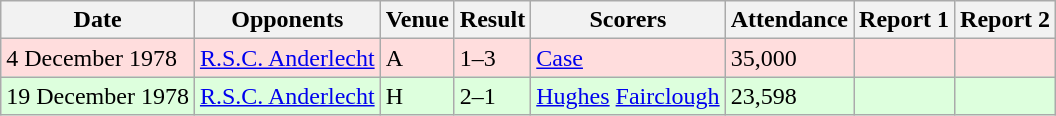<table class=wikitable>
<tr>
<th>Date</th>
<th>Opponents</th>
<th>Venue</th>
<th>Result</th>
<th>Scorers</th>
<th>Attendance</th>
<th>Report 1</th>
<th>Report 2</th>
</tr>
<tr bgcolor="#ffdddd">
<td>4 December 1978</td>
<td><a href='#'>R.S.C. Anderlecht</a></td>
<td>A</td>
<td>1–3</td>
<td><a href='#'>Case</a> </td>
<td>35,000</td>
<td></td>
<td></td>
</tr>
<tr bgcolor="#ddffdd">
<td>19 December 1978</td>
<td><a href='#'>R.S.C. Anderlecht</a></td>
<td>H</td>
<td>2–1</td>
<td><a href='#'>Hughes</a>  <a href='#'>Fairclough</a> </td>
<td>23,598</td>
<td></td>
<td></td>
</tr>
</table>
